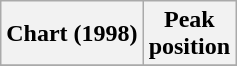<table class="wikitable sortable plainrowheaders" style="text-align:center">
<tr>
<th scope="col">Chart (1998)</th>
<th scope="col">Peak<br> position</th>
</tr>
<tr>
</tr>
</table>
